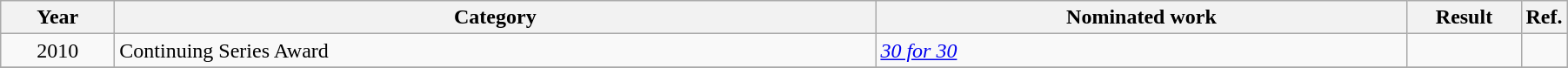<table class=wikitable>
<tr>
<th scope="col" style="width:5em;">Year</th>
<th scope="col" style="width:36em;">Category</th>
<th scope="col" style="width:25em;">Nominated work</th>
<th scope="col" style="width:5em;">Result</th>
<th>Ref.</th>
</tr>
<tr>
<td style="text-align:center;">2010</td>
<td>Continuing Series Award</td>
<td><em><a href='#'>30 for 30</a></em> </td>
<td></td>
<td style="text-align:center;"></td>
</tr>
<tr>
</tr>
</table>
